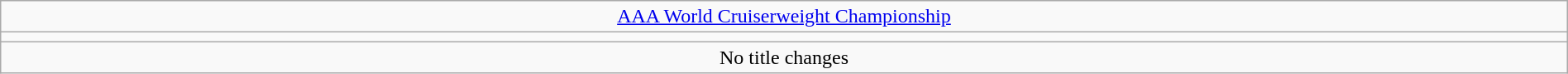<table class="wikitable" style="text-align:center; width:100%;">
<tr>
<td colspan="5"><a href='#'>AAA World Cruiserweight Championship</a></td>
</tr>
<tr>
<td colspan="5"><strong></strong></td>
</tr>
<tr>
<td colspan="5">No title changes</td>
</tr>
</table>
